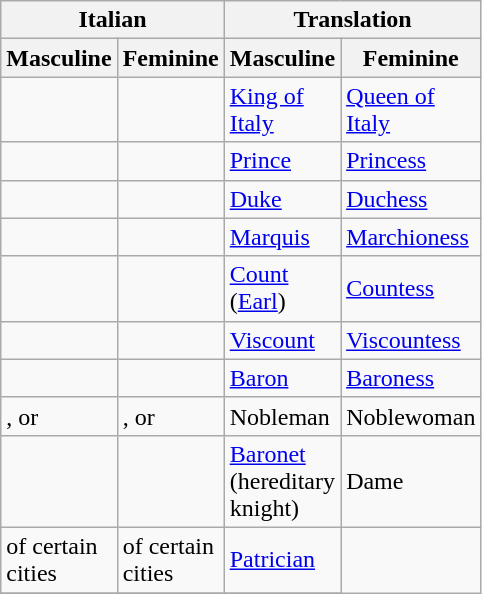<table class="wikitable" style="text-align:left;">
<tr>
<th colspan=2>Italian</th>
<th colspan=2>Translation</th>
</tr>
<tr>
<th scope="col" width="25">Masculine</th>
<th scope="col" width="25">Feminine</th>
<th scope="col" width="25">Masculine</th>
<th scope="col" width="25">Feminine</th>
</tr>
<tr>
<td></td>
<td></td>
<td><a href='#'>King of Italy</a></td>
<td><a href='#'>Queen of Italy</a></td>
</tr>
<tr>
<td></td>
<td></td>
<td><a href='#'>Prince</a></td>
<td><a href='#'>Princess</a></td>
</tr>
<tr>
<td></td>
<td></td>
<td><a href='#'>Duke</a></td>
<td><a href='#'>Duchess</a></td>
</tr>
<tr>
<td></td>
<td></td>
<td><a href='#'>Marquis</a></td>
<td><a href='#'>Marchioness</a></td>
</tr>
<tr>
<td></td>
<td></td>
<td><a href='#'>Count</a> (<a href='#'>Earl</a>)</td>
<td><a href='#'>Countess</a></td>
</tr>
<tr>
<td></td>
<td></td>
<td><a href='#'>Viscount</a></td>
<td><a href='#'>Viscountess</a></td>
</tr>
<tr>
<td></td>
<td></td>
<td><a href='#'>Baron</a></td>
<td><a href='#'>Baroness</a></td>
</tr>
<tr>
<td>, or </td>
<td>, or </td>
<td>Nobleman</td>
<td>Noblewoman</td>
</tr>
<tr>
<td></td>
<td></td>
<td><a href='#'>Baronet</a> (hereditary knight)</td>
<td>Dame</td>
</tr>
<tr>
<td> of certain cities</td>
<td> of certain cities</td>
<td><a href='#'>Patrician</a></td>
</tr>
<tr>
</tr>
</table>
